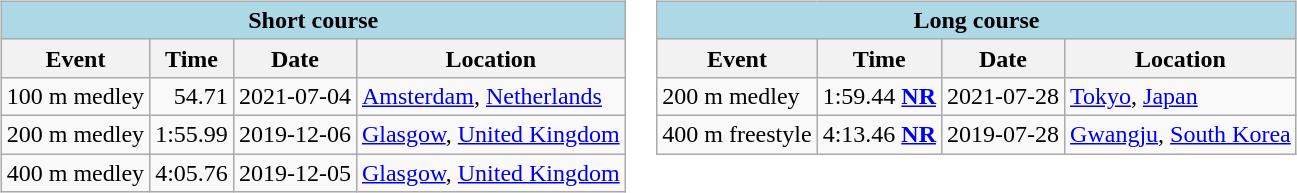<table>
<tr>
<td style="vertical-align:top; text-align:left;"><br><table class="wikitable" |>
<tr>
<th colspan="4" style="background: #add8e6;">Short course</th>
</tr>
<tr>
<th>Event</th>
<th>Time</th>
<th>Date</th>
<th>Location</th>
</tr>
<tr>
<td>100 m medley</td>
<td style="text-align:right;">54.71</td>
<td>2021-07-04</td>
<td><a href='#'>Amsterdam</a>, <a href='#'>Netherlands</a></td>
</tr>
<tr>
<td>200 m medley</td>
<td style="text-align:right;">1:55.99</td>
<td>2019-12-06</td>
<td><a href='#'>Glasgow</a>, <a href='#'>United Kingdom</a></td>
</tr>
<tr>
<td>400 m medley</td>
<td style="text-align:right;">4:05.76</td>
<td>2019-12-05</td>
<td><a href='#'>Glasgow</a>, <a href='#'>United Kingdom</a></td>
</tr>
</table>
</td>
<td valign=top align=left><br><table class="wikitable" |>
<tr>
<th colspan="4" style="background: #add8e6;">Long course</th>
</tr>
<tr>
<th>Event</th>
<th>Time</th>
<th>Date</th>
<th>Location</th>
</tr>
<tr>
<td>200 m medley</td>
<td style="text-align:right;">1:59.44 <strong><a href='#'>NR</a></strong></td>
<td>2021-07-28</td>
<td><a href='#'>Tokyo</a>, <a href='#'>Japan</a></td>
</tr>
<tr>
<td>400 m freestyle</td>
<td style="text-align:right;">4:13.46<strong> <a href='#'>NR</a></strong></td>
<td>2019-07-28</td>
<td><a href='#'>Gwangju</a>, <a href='#'>South Korea</a></td>
</tr>
</table>
</td>
</tr>
</table>
